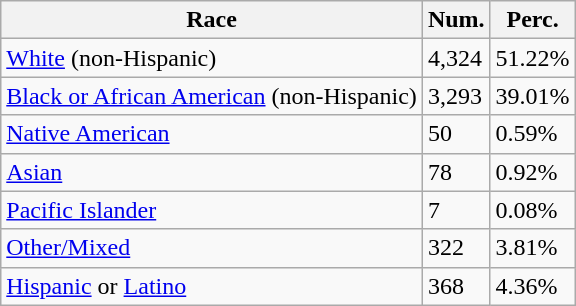<table class="wikitable">
<tr>
<th>Race</th>
<th>Num.</th>
<th>Perc.</th>
</tr>
<tr>
<td><a href='#'>White</a> (non-Hispanic)</td>
<td>4,324</td>
<td>51.22%</td>
</tr>
<tr>
<td><a href='#'>Black or African American</a> (non-Hispanic)</td>
<td>3,293</td>
<td>39.01%</td>
</tr>
<tr>
<td><a href='#'>Native American</a></td>
<td>50</td>
<td>0.59%</td>
</tr>
<tr>
<td><a href='#'>Asian</a></td>
<td>78</td>
<td>0.92%</td>
</tr>
<tr>
<td><a href='#'>Pacific Islander</a></td>
<td>7</td>
<td>0.08%</td>
</tr>
<tr>
<td><a href='#'>Other/Mixed</a></td>
<td>322</td>
<td>3.81%</td>
</tr>
<tr>
<td><a href='#'>Hispanic</a> or <a href='#'>Latino</a></td>
<td>368</td>
<td>4.36%</td>
</tr>
</table>
